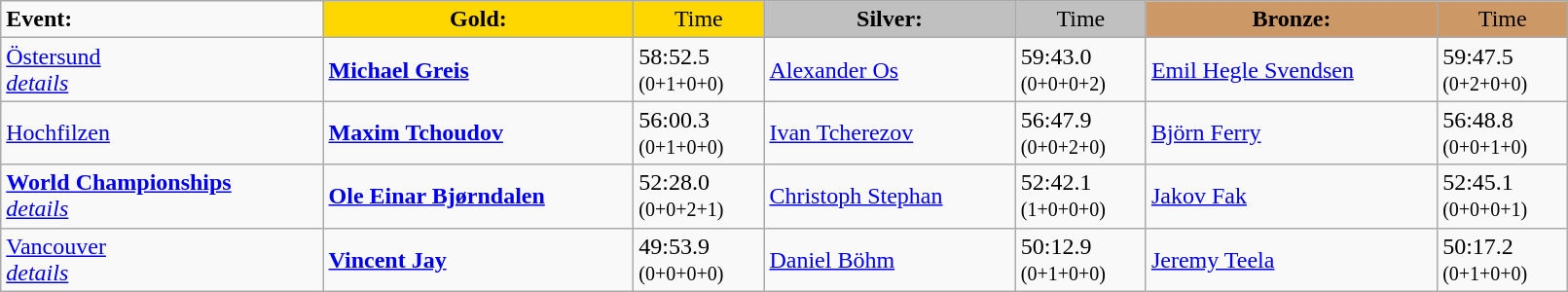<table class="wikitable" width=85%>
<tr>
<td><strong>Event:</strong></td>
<td style="text-align:center;background-color:gold;"><strong>Gold:</strong></td>
<td style="text-align:center;background-color:gold;">Time</td>
<td style="text-align:center;background-color:silver;"><strong>Silver:</strong></td>
<td style="text-align:center;background-color:silver;">Time</td>
<td style="text-align:center;background-color:#CC9966;"><strong>Bronze:</strong></td>
<td style="text-align:center;background-color:#CC9966;">Time</td>
</tr>
<tr>
<td><a href='#'>Östersund</a><br><em><a href='#'>details</a></em></td>
<td><strong><a href='#'>Michael Greis</a></strong><br><small></small></td>
<td>58:52.5<br><small>(0+1+0+0)</small></td>
<td><a href='#'>Alexander Os</a><br><small></small></td>
<td>59:43.0<br><small>(0+0+0+2)</small></td>
<td><a href='#'>Emil Hegle Svendsen</a><br><small></small></td>
<td>59:47.5<br><small>(0+2+0+0)</small></td>
</tr>
<tr>
<td><a href='#'>Hochfilzen</a><br></td>
<td><strong><a href='#'>Maxim Tchoudov</a></strong><br><small></small></td>
<td>56:00.3 <br><small>(0+1+0+0)</small></td>
<td><a href='#'>Ivan Tcherezov</a><br><small></small></td>
<td>56:47.9	 <br><small>(0+0+2+0)</small></td>
<td><a href='#'>Björn Ferry</a><br><small></small></td>
<td>56:48.8<br><small>(0+0+1+0)</small></td>
</tr>
<tr>
<td><strong><a href='#'>World Championships</a></strong><br><em><a href='#'>details</a></em></td>
<td><strong><a href='#'>Ole Einar Bjørndalen</a></strong><br><small></small></td>
<td>52:28.0<br><small>(0+0+2+1)</small></td>
<td><a href='#'>Christoph Stephan</a><br><small></small></td>
<td>52:42.1<br><small>(1+0+0+0)</small></td>
<td><a href='#'>Jakov Fak</a><br><small></small></td>
<td>52:45.1<br><small>(0+0+0+1)</small></td>
</tr>
<tr>
<td><a href='#'>Vancouver</a><br><em><a href='#'>details</a></em></td>
<td><strong><a href='#'>Vincent Jay</a></strong><br><small></small></td>
<td>49:53.9<br><small>(0+0+0+0)</small></td>
<td><a href='#'>Daniel Böhm</a><br><small></small></td>
<td>50:12.9<br><small>(0+1+0+0)</small></td>
<td><a href='#'>Jeremy Teela</a><br><small></small></td>
<td>50:17.2<br><small>(0+1+0+0)</small></td>
</tr>
</table>
